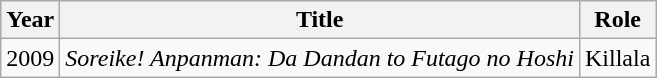<table class="wikitable">
<tr>
<th>Year</th>
<th>Title</th>
<th>Role</th>
</tr>
<tr>
<td>2009</td>
<td><em>Soreike! Anpanman: Da Dandan to Futago no Hoshi</em></td>
<td>Killala</td>
</tr>
</table>
